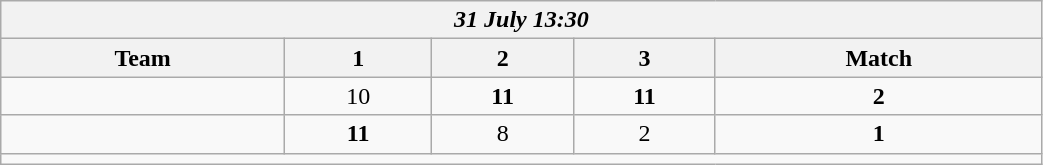<table class=wikitable style="text-align:center; width: 55%">
<tr>
<th colspan=10><em>31 July 13:30</em></th>
</tr>
<tr>
<th>Team</th>
<th>1</th>
<th>2</th>
<th>3</th>
<th>Match</th>
</tr>
<tr>
<td align=left><strong><br></strong></td>
<td>10</td>
<td><strong>11</strong></td>
<td><strong>11</strong></td>
<td><strong>2</strong></td>
</tr>
<tr>
<td align=left><br></td>
<td><strong>11</strong></td>
<td>8</td>
<td>2</td>
<td><strong>1</strong></td>
</tr>
<tr>
<td colspan=10></td>
</tr>
</table>
